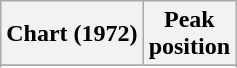<table class="wikitable plainrowheaders" style="text-align:center">
<tr>
<th scope="col">Chart (1972)</th>
<th scope="col">Peak<br>position</th>
</tr>
<tr>
</tr>
<tr>
</tr>
</table>
